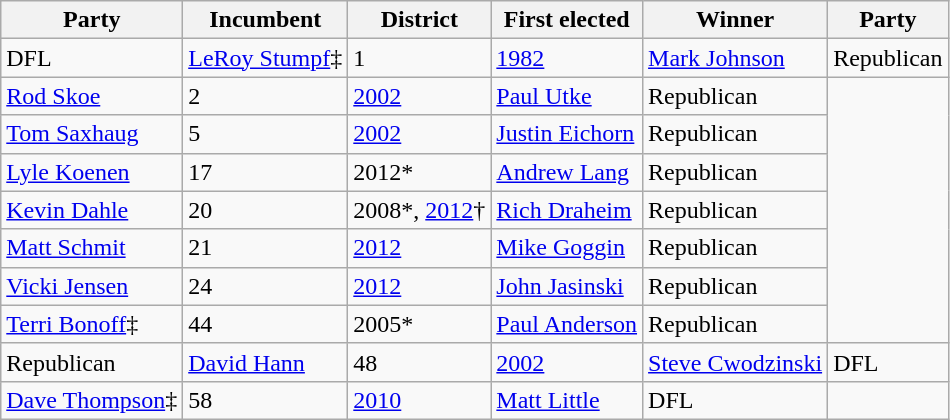<table class="wikitable sortable">
<tr>
<th>Party</th>
<th>Incumbent</th>
<th>District</th>
<th>First elected</th>
<th>Winner</th>
<th>Party</th>
</tr>
<tr>
<td>DFL</td>
<td data-sort-value="Stumpf, LeRoy"><a href='#'>LeRoy Stumpf</a>‡</td>
<td>1</td>
<td><a href='#'>1982</a></td>
<td data-sort-value="Johnson, Mark"><a href='#'>Mark Johnson</a></td>
<td>Republican</td>
</tr>
<tr>
<td data-sort-value="Skoe, Rod"><a href='#'>Rod Skoe</a></td>
<td>2</td>
<td><a href='#'>2002</a></td>
<td data-sort-value="Utke, Paul"><a href='#'>Paul Utke</a></td>
<td>Republican</td>
</tr>
<tr>
<td data-sort-value="Saxhaug, Tom"><a href='#'>Tom Saxhaug</a></td>
<td>5</td>
<td><a href='#'>2002</a></td>
<td data-sort-value="Eichorn, Justin"><a href='#'>Justin Eichorn</a></td>
<td>Republican</td>
</tr>
<tr>
<td data-sort-value="Koenen, Lyle"><a href='#'>Lyle Koenen</a></td>
<td>17</td>
<td>2012*</td>
<td data-sort-value="Lang, Andrew"><a href='#'>Andrew Lang</a></td>
<td>Republican</td>
</tr>
<tr>
<td data-sort-value="Dahle, Kevin"><a href='#'>Kevin Dahle</a></td>
<td>20</td>
<td>2008*, <a href='#'>2012</a>†</td>
<td data-sort-value="Draheim, Rich"><a href='#'>Rich Draheim</a></td>
<td>Republican</td>
</tr>
<tr>
<td data-sort-value="Schmit, Matt"><a href='#'>Matt Schmit</a></td>
<td>21</td>
<td><a href='#'>2012</a></td>
<td data-sort-value="Goggin, Mike"><a href='#'>Mike Goggin</a></td>
<td>Republican</td>
</tr>
<tr>
<td data-sort-value="Jensen, Vicki"><a href='#'>Vicki Jensen</a></td>
<td>24</td>
<td><a href='#'>2012</a></td>
<td data-sort-value="Jasinski, John"><a href='#'>John Jasinski</a></td>
<td>Republican</td>
</tr>
<tr>
<td data-sort-value="Bonoff, Terri"><a href='#'>Terri Bonoff</a>‡</td>
<td>44</td>
<td>2005*</td>
<td data-sort-value="Anderson, Paul"><a href='#'>Paul Anderson</a></td>
<td>Republican</td>
</tr>
<tr>
<td>Republican</td>
<td data-sort-value="Hann, David"><a href='#'>David Hann</a></td>
<td>48</td>
<td><a href='#'>2002</a></td>
<td data-sort-value="Cwodzinski, Steve"><a href='#'>Steve Cwodzinski</a></td>
<td>DFL</td>
</tr>
<tr>
<td data-sort-value="Thompson, Dave"><a href='#'>Dave Thompson</a>‡</td>
<td>58</td>
<td><a href='#'>2010</a></td>
<td data-sort-value="Little, Matt"><a href='#'>Matt Little</a></td>
<td>DFL</td>
</tr>
</table>
